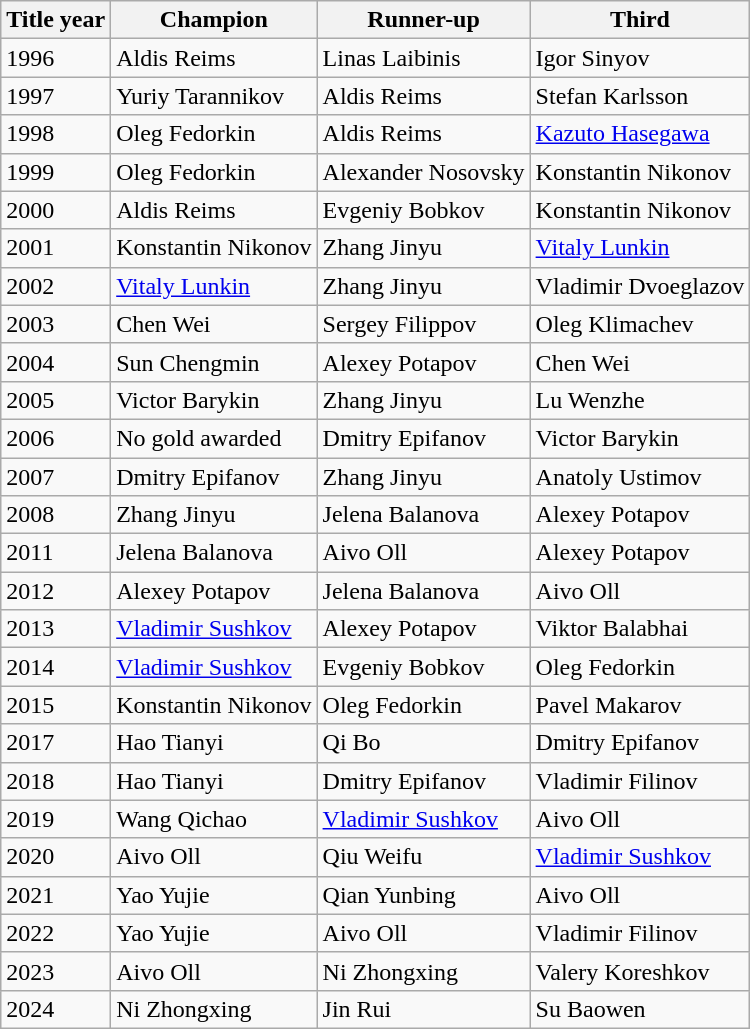<table class="wikitable">
<tr>
<th>Title year</th>
<th>Champion</th>
<th>Runner-up</th>
<th>Third</th>
</tr>
<tr>
<td>1996</td>
<td> Aldis Reims</td>
<td> Linas Laibinis</td>
<td> Igor Sinyov</td>
</tr>
<tr>
<td>1997</td>
<td> Yuriy Tarannikov</td>
<td> Aldis Reims</td>
<td> Stefan Karlsson</td>
</tr>
<tr>
<td>1998</td>
<td> Oleg Fedorkin</td>
<td> Aldis Reims</td>
<td> <a href='#'>Kazuto Hasegawa</a></td>
</tr>
<tr>
<td>1999</td>
<td> Oleg Fedorkin</td>
<td> Alexander Nosovsky</td>
<td> Konstantin Nikonov</td>
</tr>
<tr>
<td>2000</td>
<td> Aldis Reims</td>
<td> Evgeniy Bobkov</td>
<td> Konstantin Nikonov</td>
</tr>
<tr>
<td>2001</td>
<td> Konstantin Nikonov</td>
<td> Zhang Jinyu</td>
<td> <a href='#'>Vitaly Lunkin</a></td>
</tr>
<tr>
<td>2002</td>
<td> <a href='#'>Vitaly Lunkin</a></td>
<td> Zhang Jinyu</td>
<td> Vladimir Dvoeglazov</td>
</tr>
<tr>
<td>2003</td>
<td> Chen Wei</td>
<td> Sergey Filippov</td>
<td> Oleg Klimachev</td>
</tr>
<tr>
<td>2004</td>
<td> Sun Chengmin</td>
<td> Alexey Potapov</td>
<td> Chen Wei</td>
</tr>
<tr>
<td>2005</td>
<td> Victor Barykin</td>
<td> Zhang Jinyu</td>
<td> Lu Wenzhe</td>
</tr>
<tr>
<td>2006</td>
<td>No gold awarded</td>
<td> Dmitry Epifanov</td>
<td> Victor Barykin</td>
</tr>
<tr>
<td>2007</td>
<td> Dmitry Epifanov</td>
<td> Zhang Jinyu</td>
<td> Anatoly Ustimov</td>
</tr>
<tr>
<td>2008</td>
<td> Zhang Jinyu</td>
<td> Jelena Balanova</td>
<td> Alexey Potapov</td>
</tr>
<tr>
<td>2011</td>
<td> Jelena Balanova</td>
<td> Aivo Oll</td>
<td> Alexey Potapov</td>
</tr>
<tr>
<td>2012</td>
<td> Alexey Potapov</td>
<td> Jelena Balanova</td>
<td> Aivo Oll</td>
</tr>
<tr>
<td>2013</td>
<td> <a href='#'>Vladimir Sushkov</a></td>
<td> Alexey Potapov</td>
<td> Viktor Balabhai</td>
</tr>
<tr>
<td>2014</td>
<td> <a href='#'>Vladimir Sushkov</a></td>
<td> Evgeniy Bobkov</td>
<td> Oleg Fedorkin</td>
</tr>
<tr>
<td>2015</td>
<td> Konstantin Nikonov</td>
<td> Oleg Fedorkin</td>
<td> Pavel Makarov</td>
</tr>
<tr>
<td>2017</td>
<td> Hao Tianyi</td>
<td> Qi Bo</td>
<td> Dmitry Epifanov</td>
</tr>
<tr>
<td>2018</td>
<td> Hao Tianyi</td>
<td> Dmitry Epifanov</td>
<td> Vladimir Filinov</td>
</tr>
<tr>
<td>2019</td>
<td> Wang Qichao</td>
<td> <a href='#'>Vladimir Sushkov</a></td>
<td> Aivo Oll</td>
</tr>
<tr>
<td>2020</td>
<td> Aivo Oll</td>
<td> Qiu Weifu</td>
<td> <a href='#'>Vladimir Sushkov</a></td>
</tr>
<tr>
<td>2021</td>
<td> Yao Yujie</td>
<td> Qian Yunbing</td>
<td> Aivo Oll</td>
</tr>
<tr>
<td>2022</td>
<td> Yao Yujie</td>
<td> Aivo Oll</td>
<td> Vladimir Filinov</td>
</tr>
<tr>
<td>2023</td>
<td> Aivo Oll</td>
<td> Ni Zhongxing</td>
<td> Valery Koreshkov</td>
</tr>
<tr>
<td>2024</td>
<td> Ni Zhongxing</td>
<td> Jin Rui</td>
<td> Su Baowen</td>
</tr>
</table>
